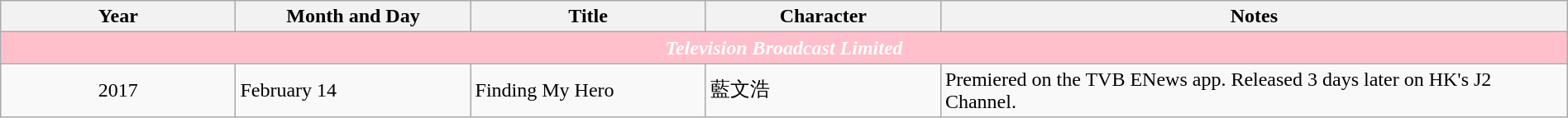<table class="wikitable" width="100%">
<tr>
<th style="width:15%">Year</th>
<th style="width:15%">Month and Day</th>
<th style="width:15%">Title</th>
<th style="width:15%">Character</th>
<th style="width:50%">Notes</th>
</tr>
<tr>
<td style="text-align:center; background:pink; color:white;" colspan="5"><strong><em>Television Broadcast Limited</em></strong></td>
</tr>
<tr>
<td style="text-align:center;">2017</td>
<td>February 14</td>
<td>Finding My Hero</td>
<td>藍文浩</td>
<td>Premiered on the TVB ENews app.  Released 3 days later on HK's J2 Channel.</td>
</tr>
</table>
